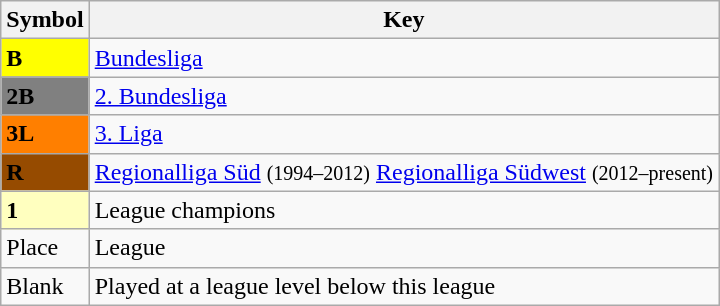<table class="wikitable" align="center">
<tr>
<th>Symbol</th>
<th>Key</th>
</tr>
<tr>
<td style="background:#FFFF00"><strong>B</strong></td>
<td><a href='#'>Bundesliga</a></td>
</tr>
<tr>
<td style="background:#808080"><strong>2B</strong></td>
<td><a href='#'>2. Bundesliga</a></td>
</tr>
<tr>
<td style="background:#FF7F00"><strong>3L</strong></td>
<td><a href='#'>3. Liga</a></td>
</tr>
<tr>
<td style="background:#964B00"><strong>R</strong></td>
<td><a href='#'>Regionalliga Süd</a> <small>(1994–2012)</small>  <a href='#'>Regionalliga Südwest</a> <small>(2012–present)</small></td>
</tr>
<tr>
<td style="background:#ffffbf"><strong>1</strong></td>
<td>League champions</td>
</tr>
<tr>
<td>Place</td>
<td>League</td>
</tr>
<tr>
<td>Blank</td>
<td>Played at a league level below this league</td>
</tr>
</table>
